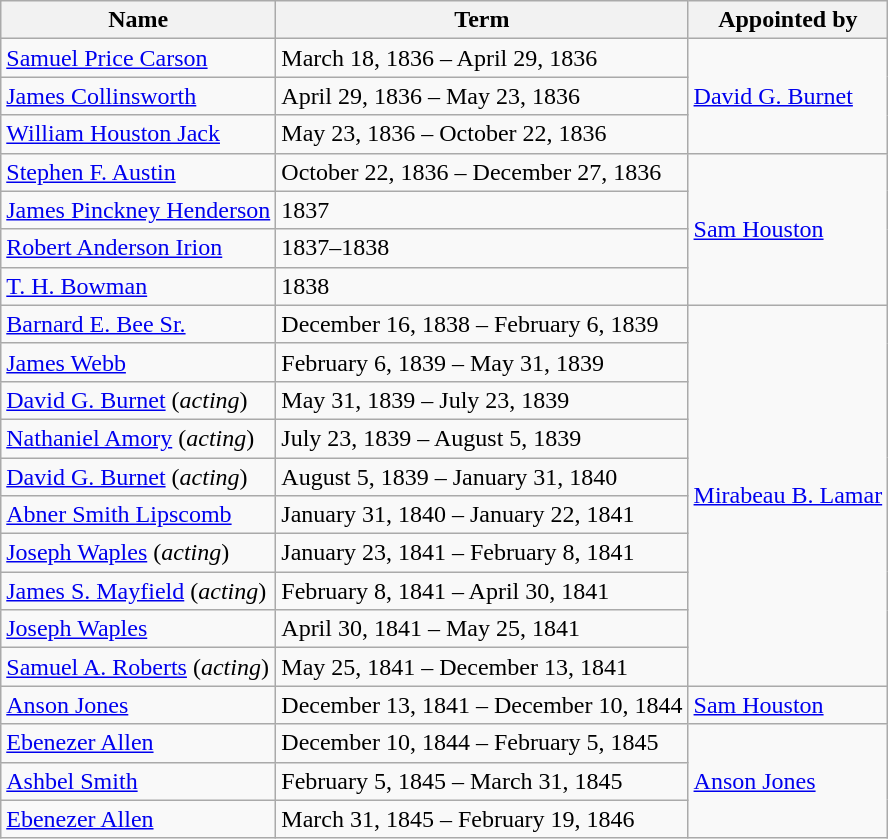<table class=wikitable>
<tr>
<th>Name</th>
<th>Term</th>
<th>Appointed by</th>
</tr>
<tr>
<td><a href='#'>Samuel Price Carson</a></td>
<td>March 18, 1836 – April 29, 1836</td>
<td rowspan="3"><a href='#'>David G. Burnet</a></td>
</tr>
<tr>
<td><a href='#'>James Collinsworth</a></td>
<td>April 29, 1836 – May 23, 1836</td>
</tr>
<tr>
<td><a href='#'>William Houston Jack</a></td>
<td>May 23, 1836 – October 22, 1836</td>
</tr>
<tr>
<td><a href='#'>Stephen F. Austin</a></td>
<td>October 22, 1836 – December 27, 1836</td>
<td rowspan="4"><a href='#'>Sam Houston</a></td>
</tr>
<tr>
<td><a href='#'>James Pinckney Henderson</a></td>
<td>1837</td>
</tr>
<tr>
<td><a href='#'>Robert Anderson Irion</a></td>
<td>1837–1838</td>
</tr>
<tr>
<td><a href='#'>T. H. Bowman</a></td>
<td>1838</td>
</tr>
<tr>
<td><a href='#'>Barnard E. Bee Sr.</a></td>
<td>December 16, 1838 – February 6, 1839</td>
<td rowspan="10"><a href='#'>Mirabeau B. Lamar</a></td>
</tr>
<tr>
<td><a href='#'>James Webb</a></td>
<td>February 6, 1839 – May 31, 1839</td>
</tr>
<tr>
<td><a href='#'>David G. Burnet</a> (<em>acting</em>)</td>
<td>May 31, 1839 – July 23, 1839</td>
</tr>
<tr>
<td><a href='#'>Nathaniel Amory</a> (<em>acting</em>)</td>
<td>July 23, 1839 – August 5, 1839</td>
</tr>
<tr>
<td><a href='#'>David G. Burnet</a> (<em>acting</em>)</td>
<td>August 5, 1839 – January 31, 1840</td>
</tr>
<tr>
<td><a href='#'>Abner Smith Lipscomb</a></td>
<td>January 31, 1840 – January 22, 1841</td>
</tr>
<tr>
<td><a href='#'>Joseph Waples</a> (<em>acting</em>)</td>
<td>January 23, 1841 – February 8, 1841</td>
</tr>
<tr>
<td><a href='#'>James S. Mayfield</a> (<em>acting</em>)</td>
<td>February 8, 1841 – April 30, 1841</td>
</tr>
<tr>
<td><a href='#'>Joseph Waples</a></td>
<td>April 30, 1841 – May 25, 1841</td>
</tr>
<tr>
<td><a href='#'>Samuel A. Roberts</a> (<em>acting</em>)</td>
<td>May 25, 1841 – December 13, 1841</td>
</tr>
<tr>
<td><a href='#'>Anson Jones</a></td>
<td>December 13, 1841 – December 10, 1844</td>
<td><a href='#'>Sam Houston</a></td>
</tr>
<tr>
<td><a href='#'>Ebenezer Allen</a></td>
<td>December 10, 1844 – February 5, 1845</td>
<td rowspan="3"><a href='#'>Anson Jones</a></td>
</tr>
<tr>
<td><a href='#'>Ashbel Smith</a></td>
<td>February 5, 1845 – March 31, 1845</td>
</tr>
<tr>
<td><a href='#'>Ebenezer Allen</a></td>
<td>March 31, 1845 – February 19, 1846</td>
</tr>
</table>
